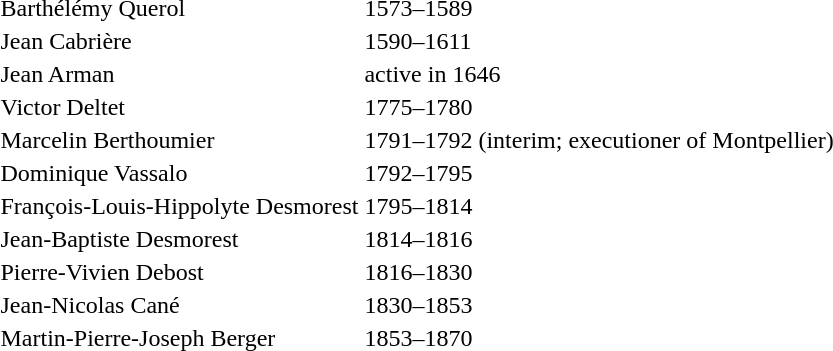<table>
<tr>
<td>Barthélémy Querol</td>
<td>1573–1589</td>
</tr>
<tr>
<td>Jean Cabrière</td>
<td>1590–1611</td>
</tr>
<tr>
<td>Jean Arman</td>
<td>active in 1646</td>
</tr>
<tr>
<td>Victor Deltet</td>
<td>1775–1780</td>
</tr>
<tr>
<td>Marcelin Berthoumier</td>
<td>1791–1792 (interim; executioner of Montpellier)</td>
</tr>
<tr>
<td>Dominique Vassalo</td>
<td>1792–1795</td>
</tr>
<tr>
<td>François-Louis-Hippolyte Desmorest</td>
<td>1795–1814</td>
</tr>
<tr>
<td>Jean-Baptiste Desmorest</td>
<td>1814–1816</td>
</tr>
<tr>
<td>Pierre-Vivien Debost</td>
<td>1816–1830</td>
</tr>
<tr>
<td>Jean-Nicolas Cané</td>
<td>1830–1853</td>
</tr>
<tr>
<td>Martin-Pierre-Joseph Berger</td>
<td>1853–1870</td>
</tr>
</table>
